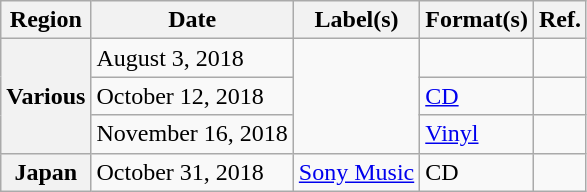<table class="wikitable plainrowheaders">
<tr>
<th scope="col">Region</th>
<th scope="col">Date</th>
<th scope="col">Label(s)</th>
<th scope="col">Format(s)</th>
<th scope="col">Ref.</th>
</tr>
<tr>
<th scope="row" rowspan="3">Various</th>
<td>August 3, 2018</td>
<td rowspan="3"></td>
<td></td>
<td></td>
</tr>
<tr>
<td>October 12, 2018</td>
<td><a href='#'>CD</a></td>
<td></td>
</tr>
<tr>
<td>November 16, 2018</td>
<td><a href='#'>Vinyl</a></td>
<td></td>
</tr>
<tr>
<th scope="row">Japan</th>
<td>October 31, 2018</td>
<td><a href='#'>Sony Music</a></td>
<td>CD</td>
<td></td>
</tr>
</table>
